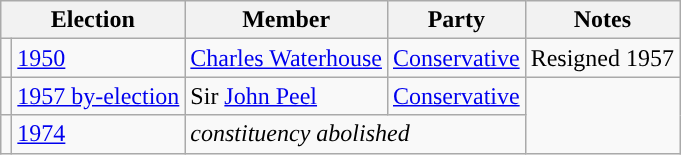<table class="wikitable">
<tr>
<th colspan="2">Election</th>
<th>Member</th>
<th>Party</th>
<th>Notes</th>
</tr>
<tr>
<td style="color:inherit;background-color: "></td>
<td><a href='#'>1950</a></td>
<td><a href='#'>Charles Waterhouse</a></td>
<td><a href='#'>Conservative</a></td>
<td>Resigned 1957</td>
</tr>
<tr>
<td style="color:inherit;background-color: "></td>
<td><a href='#'>1957 by-election</a></td>
<td>Sir <a href='#'>John Peel</a></td>
<td><a href='#'>Conservative</a></td>
</tr>
<tr>
<td></td>
<td><a href='#'>1974</a></td>
<td colspan="2"><em>constituency abolished</em></td>
</tr>
</table>
